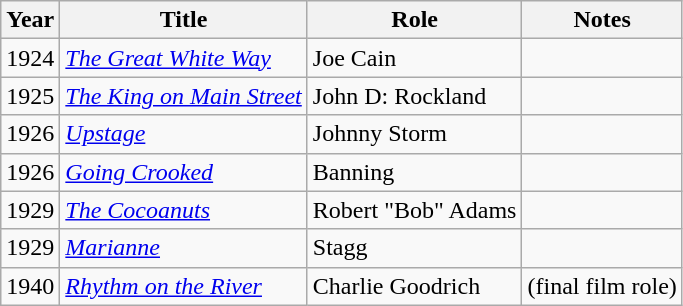<table class="wikitable">
<tr>
<th>Year</th>
<th>Title</th>
<th>Role</th>
<th>Notes</th>
</tr>
<tr>
<td>1924</td>
<td><em><a href='#'>The Great White Way</a></em></td>
<td>Joe Cain</td>
<td></td>
</tr>
<tr>
<td>1925</td>
<td><em><a href='#'>The King on Main Street</a></em></td>
<td>John D: Rockland</td>
<td></td>
</tr>
<tr>
<td>1926</td>
<td><em><a href='#'>Upstage</a></em></td>
<td>Johnny Storm</td>
<td></td>
</tr>
<tr>
<td>1926</td>
<td><em><a href='#'>Going Crooked</a></em></td>
<td>Banning</td>
<td></td>
</tr>
<tr>
<td>1929</td>
<td><em><a href='#'>The Cocoanuts</a></em></td>
<td>Robert "Bob" Adams</td>
<td></td>
</tr>
<tr>
<td>1929</td>
<td><em><a href='#'>Marianne</a></em></td>
<td>Stagg</td>
<td></td>
</tr>
<tr>
<td>1940</td>
<td><em><a href='#'>Rhythm on the River</a></em></td>
<td>Charlie Goodrich</td>
<td>(final film role)</td>
</tr>
</table>
